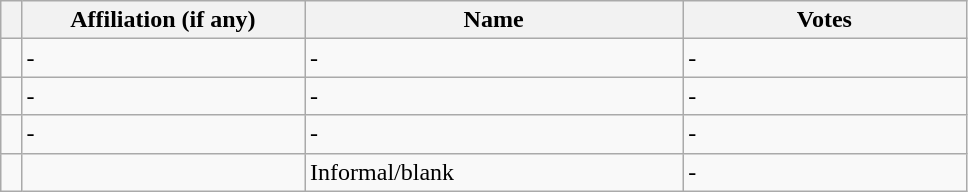<table class="wikitable" style="width:51%;">
<tr>
<th style="width:1%;"></th>
<th style="width:15%;">Affiliation (if any)</th>
<th style="width:20%;">Name</th>
<th style="width:15%;">Votes</th>
</tr>
<tr>
<td bgcolor=></td>
<td>-</td>
<td>-</td>
<td>-</td>
</tr>
<tr>
<td bgcolor=></td>
<td>-</td>
<td>-</td>
<td>-</td>
</tr>
<tr>
<td bgcolor=></td>
<td>-</td>
<td>-</td>
<td>-</td>
</tr>
<tr>
<td></td>
<td></td>
<td>Informal/blank</td>
<td>-</td>
</tr>
</table>
